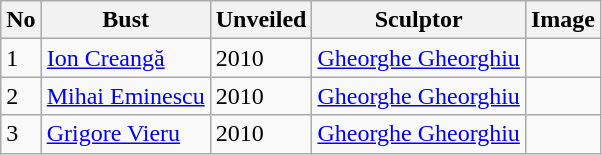<table class="wikitable sortable">
<tr>
<th>No</th>
<th>Bust</th>
<th>Unveiled</th>
<th>Sculptor</th>
<th>Image</th>
</tr>
<tr>
<td>1</td>
<td><a href='#'>Ion Creangă</a></td>
<td>2010</td>
<td><a href='#'>Gheorghe Gheorghiu</a></td>
<td><br></td>
</tr>
<tr>
<td>2</td>
<td><a href='#'>Mihai Eminescu</a></td>
<td>2010</td>
<td><a href='#'>Gheorghe Gheorghiu</a></td>
<td><br></td>
</tr>
<tr>
<td>3</td>
<td><a href='#'>Grigore Vieru</a></td>
<td>2010</td>
<td><a href='#'>Gheorghe Gheorghiu</a></td>
<td><br></td>
</tr>
</table>
